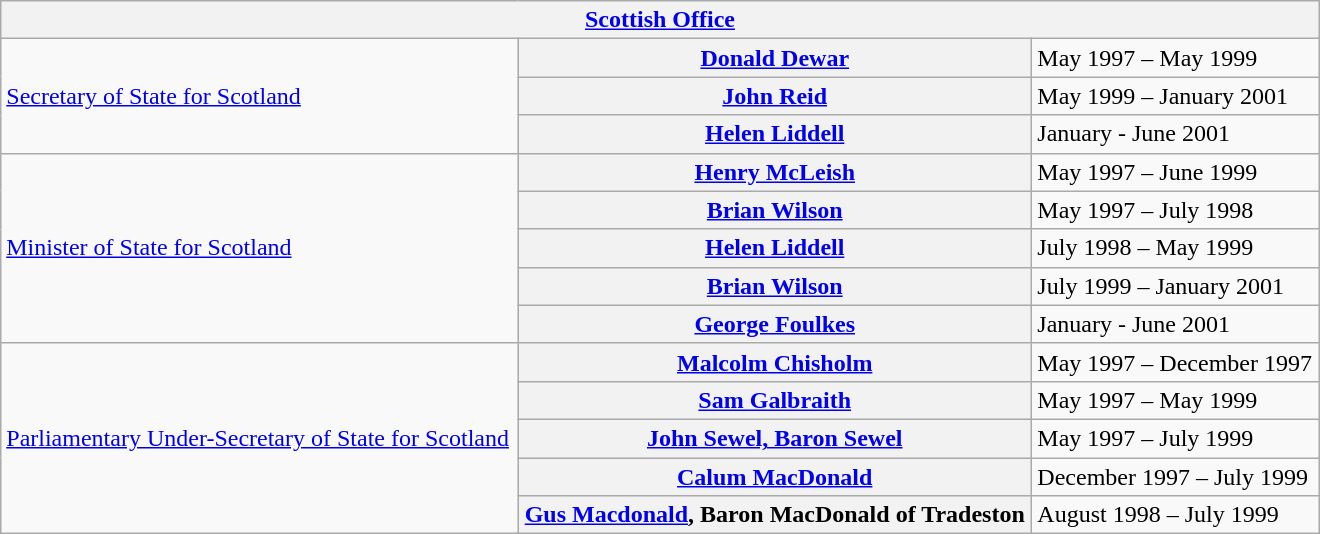<table class="wikitable plainrowheaders" width=100% style="max-width:55em;">
<tr>
<th colspan=4><a href='#'>Scottish Office</a></th>
</tr>
<tr>
<td rowspan="3"><a href='#'>Secretary of State for Scotland</a></td>
<th scope="row" style="font-weight:bold;"><a href='#'>Donald Dewar</a></th>
<td>May 1997 – May 1999</td>
</tr>
<tr>
<th scope="row" style="font-weight:bold;"><a href='#'>John Reid</a></th>
<td>May 1999 – January 2001</td>
</tr>
<tr>
<th scope="row" style="font-weight:bold;"><a href='#'>Helen Liddell</a></th>
<td>January - June 2001</td>
</tr>
<tr>
<td rowspan="5"><a href='#'>Minister of State for Scotland</a></td>
<th scope="row"><a href='#'>Henry McLeish</a></th>
<td>May 1997 – June 1999</td>
</tr>
<tr>
<th scope="row"><a href='#'>Brian Wilson</a></th>
<td>May 1997 – July 1998</td>
</tr>
<tr>
<th scope="row"><a href='#'>Helen Liddell</a></th>
<td>July 1998 – May 1999</td>
</tr>
<tr>
<th scope="row"><a href='#'>Brian Wilson</a></th>
<td>July 1999 – January 2001</td>
</tr>
<tr>
<th scope="row"><a href='#'>George Foulkes</a></th>
<td>January - June 2001</td>
</tr>
<tr>
<td rowspan="5"><a href='#'>Parliamentary Under-Secretary of State for Scotland</a></td>
<th scope="row"><a href='#'>Malcolm Chisholm</a></th>
<td>May 1997 – December 1997</td>
</tr>
<tr>
<th scope="row"><a href='#'>Sam Galbraith</a></th>
<td>May 1997 – May 1999</td>
</tr>
<tr>
<th scope="row"><a href='#'>John Sewel, Baron Sewel</a></th>
<td>May 1997 – July 1999</td>
</tr>
<tr>
<th scope="row"><a href='#'>Calum MacDonald</a></th>
<td>December 1997 – July 1999</td>
</tr>
<tr>
<th scope="row"><a href='#'>Gus Macdonald</a>, Baron MacDonald of Tradeston</th>
<td>August 1998 – July 1999</td>
</tr>
</table>
